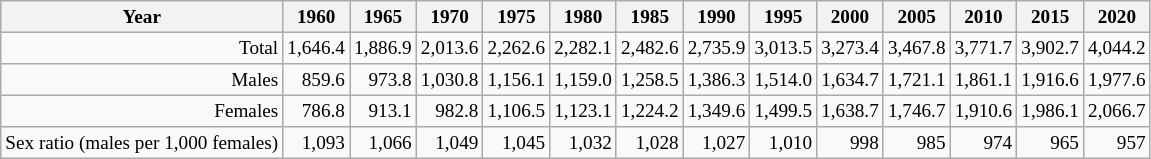<table class="wikitable" style="text-align:center; font-size:80%;">
<tr>
<th>Year</th>
<th>1960</th>
<th>1965</th>
<th>1970</th>
<th>1975</th>
<th>1980</th>
<th>1985</th>
<th>1990</th>
<th>1995</th>
<th>2000</th>
<th>2005</th>
<th>2010</th>
<th>2015</th>
<th>2020</th>
</tr>
<tr style="text-align:right">
<td>Total</td>
<td>1,646.4</td>
<td>1,886.9</td>
<td>2,013.6</td>
<td>2,262.6</td>
<td>2,282.1</td>
<td>2,482.6</td>
<td>2,735.9</td>
<td>3,013.5</td>
<td>3,273.4</td>
<td>3,467.8</td>
<td>3,771.7</td>
<td>3,902.7</td>
<td>4,044.2</td>
</tr>
<tr style="text-align:right">
<td>Males</td>
<td>859.6</td>
<td>973.8</td>
<td>1,030.8</td>
<td>1,156.1</td>
<td>1,159.0</td>
<td>1,258.5</td>
<td>1,386.3</td>
<td>1,514.0</td>
<td>1,634.7</td>
<td>1,721.1</td>
<td>1,861.1</td>
<td>1,916.6</td>
<td>1,977.6</td>
</tr>
<tr style="text-align:right">
<td>Females</td>
<td>786.8</td>
<td>913.1</td>
<td>982.8</td>
<td>1,106.5</td>
<td>1,123.1</td>
<td>1,224.2</td>
<td>1,349.6</td>
<td>1,499.5</td>
<td>1,638.7</td>
<td>1,746.7</td>
<td>1,910.6</td>
<td>1,986.1</td>
<td>2,066.7</td>
</tr>
<tr style="text-align:right">
<td>Sex ratio (males per 1,000 females)</td>
<td>1,093</td>
<td>1,066</td>
<td>1,049</td>
<td>1,045</td>
<td>1,032</td>
<td>1,028</td>
<td>1,027</td>
<td>1,010</td>
<td>998</td>
<td>985</td>
<td>974</td>
<td>965</td>
<td>957</td>
</tr>
</table>
